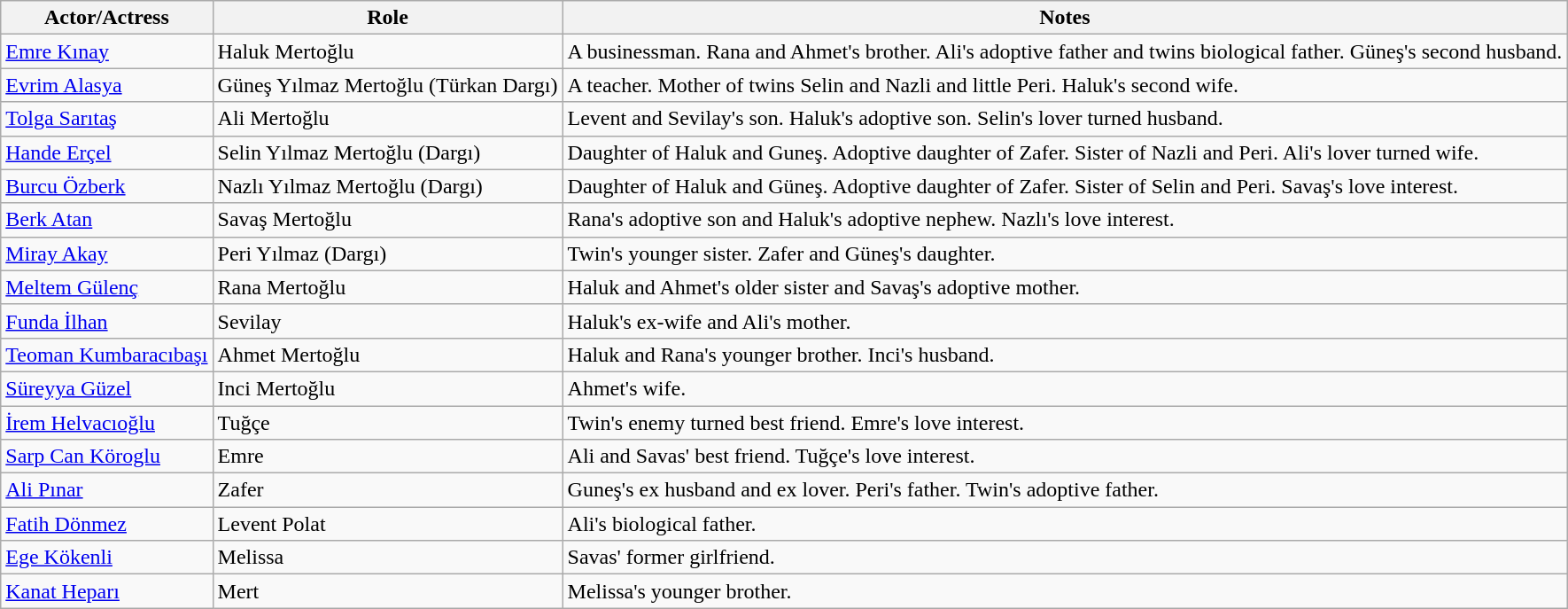<table class="wikitable">
<tr>
<th>Actor/Actress</th>
<th>Role</th>
<th>Notes</th>
</tr>
<tr>
<td><a href='#'>Emre Kınay</a></td>
<td>Haluk Mertoğlu</td>
<td>A businessman. Rana and Ahmet's brother. Ali's adoptive father and twins biological father. Güneş's second husband.</td>
</tr>
<tr>
<td><a href='#'>Evrim Alasya</a></td>
<td>Güneş Yılmaz Mertoğlu (Türkan Dargı)</td>
<td>A teacher. Mother of twins Selin and Nazli and little Peri. Haluk's second wife.</td>
</tr>
<tr>
<td><a href='#'>Tolga Sarıtaş</a></td>
<td>Ali Mertoğlu</td>
<td>Levent and Sevilay's son. Haluk's adoptive son. Selin's lover turned husband.</td>
</tr>
<tr>
<td><a href='#'>Hande Erçel</a></td>
<td>Selin Yılmaz Mertoğlu (Dargı)</td>
<td>Daughter of Haluk and Guneş. Adoptive daughter of Zafer. Sister of Nazli and Peri. Ali's lover turned wife.</td>
</tr>
<tr>
<td><a href='#'>Burcu Özberk</a></td>
<td>Nazlı Yılmaz Mertoğlu (Dargı)</td>
<td>Daughter of Haluk and Güneş. Adoptive daughter of Zafer. Sister of Selin and Peri. Savaş's love interest.</td>
</tr>
<tr>
<td><a href='#'>Berk Atan</a></td>
<td>Savaş Mertoğlu</td>
<td>Rana's adoptive son and Haluk's adoptive nephew. Nazlı's love interest.</td>
</tr>
<tr>
<td><a href='#'>Miray Akay</a></td>
<td>Peri Yılmaz (Dargı)</td>
<td>Twin's younger sister. Zafer and Güneş's daughter.</td>
</tr>
<tr>
<td><a href='#'>Meltem Gülenç</a></td>
<td>Rana Mertoğlu</td>
<td>Haluk and Ahmet's older sister and Savaş's adoptive mother.</td>
</tr>
<tr>
<td><a href='#'>Funda İlhan</a></td>
<td>Sevilay</td>
<td>Haluk's ex-wife and Ali's mother.</td>
</tr>
<tr>
<td><a href='#'>Teoman Kumbaracıbaşı</a></td>
<td>Ahmet Mertoğlu</td>
<td>Haluk and Rana's younger brother. Inci's husband.</td>
</tr>
<tr>
<td><a href='#'>Süreyya Güzel</a></td>
<td>Inci Mertoğlu</td>
<td>Ahmet's wife.</td>
</tr>
<tr>
<td><a href='#'>İrem Helvacıoğlu</a></td>
<td>Tuğçe</td>
<td>Twin's enemy turned best friend. Emre's love interest.</td>
</tr>
<tr>
<td><a href='#'>Sarp Can Köroglu</a></td>
<td>Emre</td>
<td>Ali and Savas' best friend. Tuğçe's love interest.</td>
</tr>
<tr>
<td><a href='#'>Ali Pınar</a></td>
<td>Zafer</td>
<td>Guneş's ex husband and ex lover. Peri's father. Twin's adoptive father.</td>
</tr>
<tr>
<td><a href='#'>Fatih Dönmez</a></td>
<td>Levent Polat</td>
<td>Ali's biological father.</td>
</tr>
<tr>
<td><a href='#'>Ege Kökenli</a></td>
<td>Melissa</td>
<td>Savas' former girlfriend.</td>
</tr>
<tr>
<td><a href='#'>Kanat Heparı</a></td>
<td>Mert</td>
<td>Melissa's younger brother.</td>
</tr>
</table>
